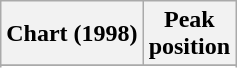<table class="wikitable plainrowheaders sortable">
<tr>
<th scope="col">Chart (1998)</th>
<th scope="col">Peak<br>position</th>
</tr>
<tr>
</tr>
<tr>
</tr>
<tr>
</tr>
</table>
